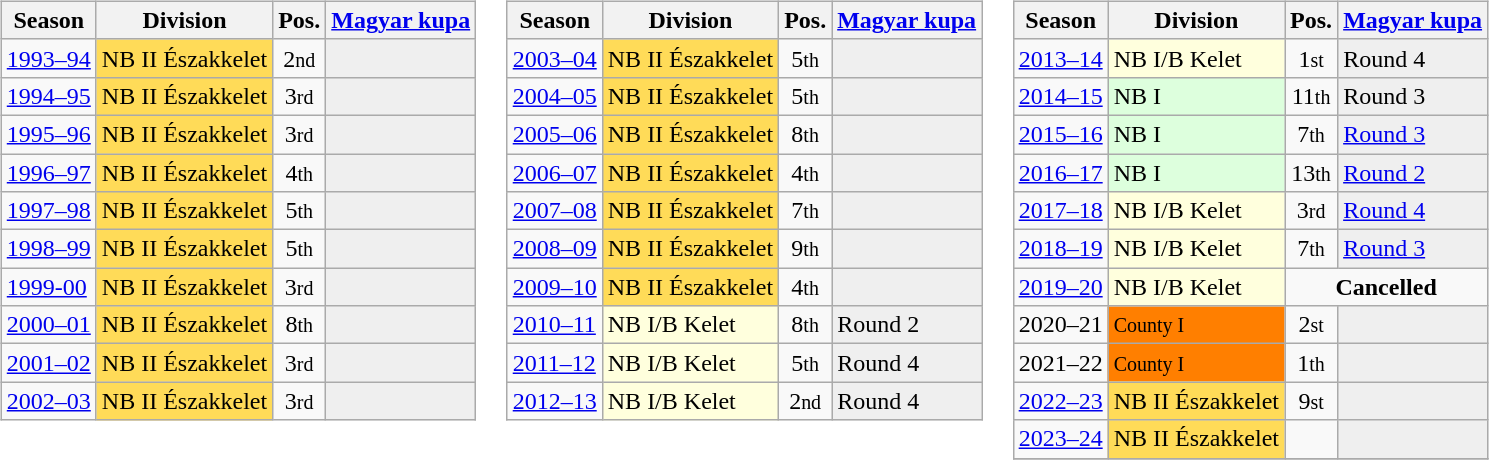<table>
<tr>
<td valign="top"><br><table class="wikitable text-align:center">
<tr>
<th>Season</th>
<th>Division</th>
<th>Pos.</th>
<th><a href='#'>Magyar kupa</a></th>
</tr>
<tr>
<td><a href='#'>1993–94</a></td>
<td bgcolor=#ffdb58>NB II Északkelet</td>
<td align=center>2<small>nd</small></td>
<td style="background:#efefef;"></td>
</tr>
<tr>
<td><a href='#'>1994–95</a></td>
<td bgcolor=#ffdb58>NB II Északkelet</td>
<td align=center>3<small>rd</small></td>
<td style="background:#efefef;"></td>
</tr>
<tr>
<td><a href='#'>1995–96</a></td>
<td bgcolor=#ffdb58>NB II Északkelet</td>
<td align=center>3<small>rd</small></td>
<td style="background:#efefef;"></td>
</tr>
<tr>
<td><a href='#'>1996–97</a></td>
<td bgcolor=#ffdb58>NB II Északkelet</td>
<td align=center>4<small>th</small></td>
<td style="background:#efefef;"></td>
</tr>
<tr>
<td><a href='#'>1997–98</a></td>
<td bgcolor=#ffdb58>NB II Északkelet</td>
<td align=center>5<small>th</small></td>
<td style="background:#efefef;"></td>
</tr>
<tr>
<td><a href='#'>1998–99</a></td>
<td bgcolor=#ffdb58>NB II Északkelet</td>
<td align=center>5<small>th</small></td>
<td style="background:#efefef;"></td>
</tr>
<tr>
<td><a href='#'>1999-00</a></td>
<td bgcolor=#ffdb58>NB II Északkelet</td>
<td align=center>3<small>rd</small></td>
<td style="background:#efefef;"></td>
</tr>
<tr>
<td><a href='#'>2000–01</a></td>
<td bgcolor=#ffdb58>NB II Északkelet</td>
<td align=center>8<small>th</small></td>
<td style="background:#efefef;"></td>
</tr>
<tr>
<td><a href='#'>2001–02</a></td>
<td bgcolor=#ffdb58>NB II Északkelet</td>
<td align=center>3<small>rd</small></td>
<td style="background:#efefef;"></td>
</tr>
<tr>
<td><a href='#'>2002–03</a></td>
<td bgcolor=#ffdb58>NB II Északkelet</td>
<td align=center>3<small>rd</small></td>
<td style="background:#efefef;"></td>
</tr>
</table>
</td>
<td valign="top"><br><table class="wikitable text-align:center">
<tr>
<th>Season</th>
<th>Division</th>
<th>Pos.</th>
<th><a href='#'>Magyar kupa</a></th>
</tr>
<tr>
<td><a href='#'>2003–04</a></td>
<td bgcolor=#ffdb58>NB II Északkelet</td>
<td align=center>5<small>th</small></td>
<td style="background:#efefef;"></td>
</tr>
<tr>
<td><a href='#'>2004–05</a></td>
<td bgcolor=#ffdb58>NB II Északkelet</td>
<td align=center>5<small>th</small></td>
<td style="background:#efefef;"></td>
</tr>
<tr>
<td><a href='#'>2005–06</a></td>
<td bgcolor=#ffdb58>NB II Északkelet</td>
<td align=center>8<small>th</small></td>
<td style="background:#efefef;"></td>
</tr>
<tr>
<td><a href='#'>2006–07</a></td>
<td bgcolor=#ffdb58>NB II Északkelet</td>
<td align=center>4<small>th</small></td>
<td style="background:#efefef;"></td>
</tr>
<tr>
<td><a href='#'>2007–08</a></td>
<td bgcolor=#ffdb58>NB II Északkelet</td>
<td align=center>7<small>th</small></td>
<td style="background:#efefef;"></td>
</tr>
<tr>
<td><a href='#'>2008–09</a></td>
<td bgcolor=#ffdb58>NB II Északkelet</td>
<td align=center>9<small>th</small></td>
<td style="background:#efefef;"></td>
</tr>
<tr>
<td><a href='#'>2009–10</a></td>
<td bgcolor=#ffdb58>NB II Északkelet </td>
<td align=center>4<small>th</small></td>
<td style="background:#efefef;"></td>
</tr>
<tr>
<td><a href='#'>2010–11</a></td>
<td bgcolor=#ffffdd>NB I/B Kelet</td>
<td align=center>8<small>th</small></td>
<td style="background:#efefef;">Round 2</td>
</tr>
<tr>
<td><a href='#'>2011–12</a></td>
<td bgcolor=#ffffdd>NB I/B Kelet</td>
<td align=center>5<small>th</small></td>
<td style="background:#efefef;">Round 4</td>
</tr>
<tr>
<td><a href='#'>2012–13</a></td>
<td bgcolor=#ffffdd>NB I/B Kelet</td>
<td align=center>2<small>nd</small></td>
<td style="background:#efefef;">Round 4</td>
</tr>
</table>
</td>
<td valign="top"><br><table class="wikitable text-align:center">
<tr>
<th>Season</th>
<th>Division</th>
<th>Pos.</th>
<th><a href='#'>Magyar kupa</a></th>
</tr>
<tr>
<td><a href='#'>2013–14</a></td>
<td bgcolor=#ffffdd>NB I/B Kelet</td>
<td align=center>1<small>st</small></td>
<td style="background:#efefef;">Round 4</td>
</tr>
<tr>
<td><a href='#'>2014–15</a></td>
<td bgcolor=#ddffdd>NB I</td>
<td align=center>11<small>th</small></td>
<td style="background:#efefef;">Round 3</td>
</tr>
<tr>
<td><a href='#'>2015–16</a></td>
<td bgcolor=#ddffdd>NB I</td>
<td align=center>7<small>th</small></td>
<td style="background:#efefef;"><a href='#'>Round 3</a></td>
</tr>
<tr>
<td><a href='#'>2016–17</a></td>
<td bgcolor=#ddffdd>NB I </td>
<td align=center>13<small>th</small></td>
<td style="background:#efefef;"><a href='#'>Round 2</a></td>
</tr>
<tr>
<td><a href='#'>2017–18</a></td>
<td bgcolor=#ffffdd>NB I/B Kelet</td>
<td align=center>3<small>rd</small></td>
<td style="background:#efefef;"><a href='#'>Round 4</a></td>
</tr>
<tr |->
<td><a href='#'>2018–19</a></td>
<td bgcolor=#ffffdd>NB I/B Kelet</td>
<td align=center>7<small>th</small></td>
<td style="background:#efefef;"><a href='#'>Round 3</a></td>
</tr>
<tr |->
<td><a href='#'>2019–20</a></td>
<td bgcolor=#ffffdd>NB I/B Kelet </td>
<td colspan=2 align=center><strong>Cancelled</strong></td>
</tr>
<tr>
<td style="text-align:center">2020–21</td>
<td style="background:#ff7f00"><small>County I</small></td>
<td style="text-align:center">2<small>st</small></td>
<td style="background:#efefef;"></td>
</tr>
<tr>
<td style="text-align:center">2021–22</td>
<td style="background:#ff7f00"><small>County I</small> </td>
<td style="text-align:center">1<small>th</small></td>
<td style="background:#efefef;"></td>
</tr>
<tr>
<td><a href='#'>2022–23</a></td>
<td style="background:#ffdb58">NB II Északkelet</td>
<td style="text-align:center">9<small>st</small></td>
<td style="background:#efefef;"></td>
</tr>
<tr>
<td><a href='#'>2023–24</a></td>
<td style="background:#ffdb58">NB II Északkelet</td>
<td style="text-align:center"></td>
<td style="background:#efefef;"></td>
</tr>
<tr>
</tr>
</table>
</td>
</tr>
</table>
